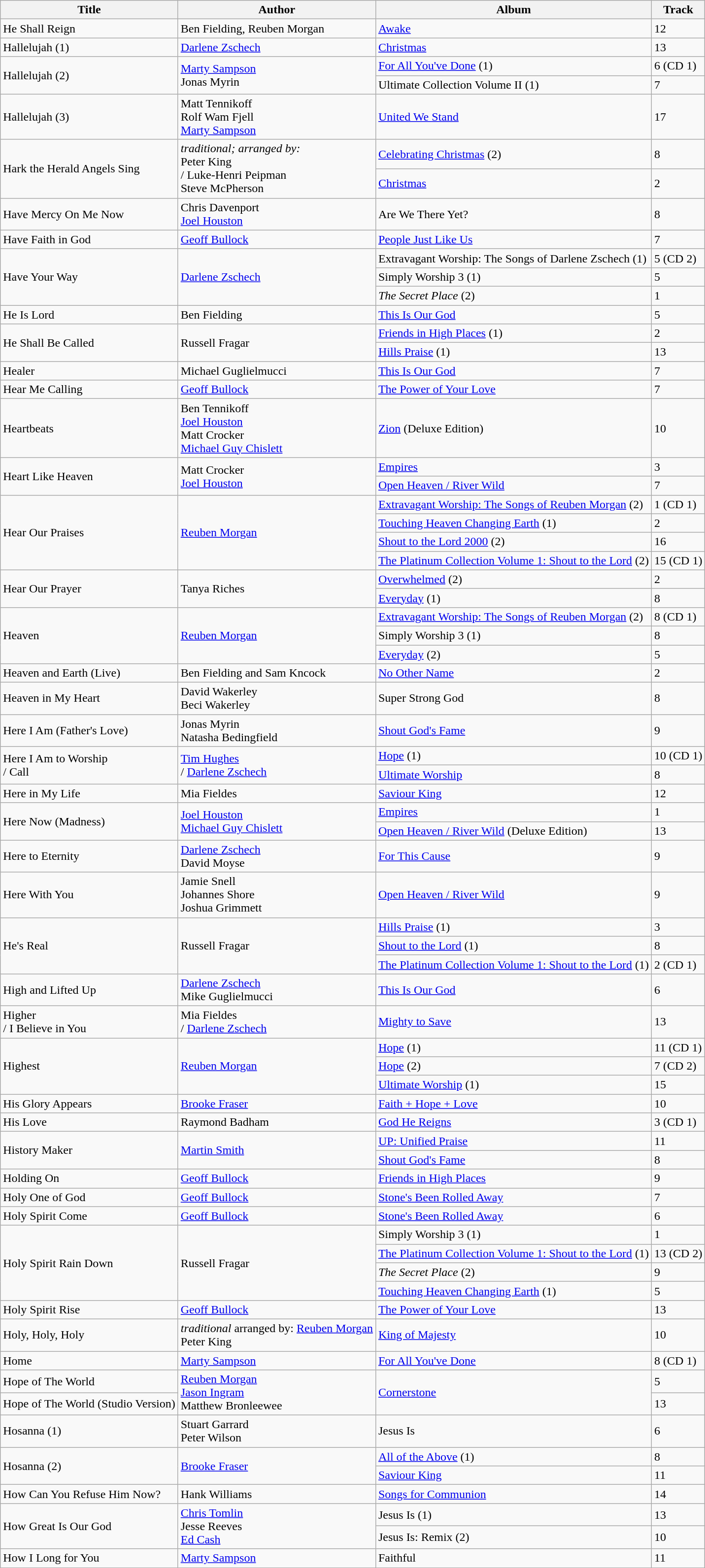<table class="wikitable">
<tr>
<th>Title</th>
<th>Author</th>
<th>Album</th>
<th>Track</th>
</tr>
<tr>
<td>He Shall Reign</td>
<td>Ben Fielding, Reuben Morgan</td>
<td><a href='#'>Awake</a></td>
<td>12</td>
</tr>
<tr>
<td>Hallelujah (1)</td>
<td><a href='#'>Darlene Zschech</a></td>
<td><a href='#'>Christmas</a></td>
<td>13</td>
</tr>
<tr>
<td rowspan="2">Hallelujah (2)</td>
<td rowspan="2"><a href='#'>Marty Sampson</a><br>Jonas Myrin</td>
<td><a href='#'>For All You've Done</a> (1)</td>
<td>6 (CD 1)</td>
</tr>
<tr>
<td>Ultimate Collection Volume II (1)</td>
<td>7</td>
</tr>
<tr>
<td>Hallelujah (3)</td>
<td>Matt Tennikoff<br>Rolf Wam Fjell<br><a href='#'>Marty Sampson</a></td>
<td><a href='#'>United We Stand</a></td>
<td>17</td>
</tr>
<tr>
<td rowspan="2">Hark the Herald Angels Sing</td>
<td rowspan="2"><em>traditional; arranged by:</em> <br> Peter King <br> / Luke-Henri Peipman <br> Steve McPherson</td>
<td><a href='#'>Celebrating Christmas</a> (2)</td>
<td>8</td>
</tr>
<tr>
<td><a href='#'>Christmas</a></td>
<td>2</td>
</tr>
<tr>
<td>Have Mercy On Me Now</td>
<td>Chris Davenport<br><a href='#'>Joel Houston</a></td>
<td>Are We There Yet?</td>
<td>8</td>
</tr>
<tr>
<td>Have Faith in God</td>
<td><a href='#'>Geoff Bullock</a></td>
<td><a href='#'>People Just Like Us</a></td>
<td>7</td>
</tr>
<tr>
<td rowspan="3">Have Your Way</td>
<td rowspan="3"><a href='#'>Darlene Zschech</a></td>
<td>Extravagant Worship: The Songs of Darlene Zschech (1)</td>
<td>5 (CD 2)</td>
</tr>
<tr>
<td>Simply Worship 3 (1)</td>
<td>5</td>
</tr>
<tr>
<td><em>The Secret Place</em> (2)</td>
<td>1</td>
</tr>
<tr>
<td>He Is Lord</td>
<td>Ben Fielding</td>
<td><a href='#'>This Is Our God</a></td>
<td>5</td>
</tr>
<tr>
<td rowspan="2">He Shall Be Called</td>
<td rowspan="2">Russell Fragar</td>
<td><a href='#'>Friends in High Places</a> (1)</td>
<td>2</td>
</tr>
<tr>
<td><a href='#'>Hills Praise</a> (1)</td>
<td>13</td>
</tr>
<tr>
<td>Healer</td>
<td>Michael Guglielmucci</td>
<td><a href='#'>This Is Our God</a></td>
<td>7</td>
</tr>
<tr>
<td>Hear Me Calling</td>
<td><a href='#'>Geoff Bullock</a></td>
<td><a href='#'>The Power of Your Love</a></td>
<td>7</td>
</tr>
<tr>
<td>Heartbeats</td>
<td>Ben Tennikoff <br> <a href='#'>Joel Houston</a> <br> Matt Crocker <br> <a href='#'>Michael Guy Chislett</a></td>
<td><a href='#'>Zion</a> (Deluxe Edition)</td>
<td>10</td>
</tr>
<tr>
<td rowspan="2">Heart Like Heaven</td>
<td rowspan="2">Matt Crocker <br> <a href='#'>Joel Houston</a></td>
<td><a href='#'>Empires</a></td>
<td>3</td>
</tr>
<tr>
<td><a href='#'>Open Heaven / River Wild</a></td>
<td>7</td>
</tr>
<tr>
<td rowspan="4">Hear Our Praises</td>
<td rowspan="4"><a href='#'>Reuben Morgan</a></td>
<td><a href='#'>Extravagant Worship: The Songs of Reuben Morgan</a> (2)</td>
<td>1 (CD 1)</td>
</tr>
<tr>
<td><a href='#'>Touching Heaven Changing Earth</a> (1)</td>
<td>2</td>
</tr>
<tr>
<td><a href='#'>Shout to the Lord 2000</a> (2)</td>
<td>16</td>
</tr>
<tr>
<td><a href='#'>The Platinum Collection Volume 1: Shout to the Lord</a> (2)</td>
<td>15 (CD 1)</td>
</tr>
<tr>
<td rowspan="2">Hear Our Prayer</td>
<td rowspan="2">Tanya Riches</td>
<td><a href='#'>Overwhelmed</a> (2)</td>
<td>2</td>
</tr>
<tr>
<td><a href='#'>Everyday</a> (1)</td>
<td>8</td>
</tr>
<tr>
<td rowspan="3">Heaven</td>
<td rowspan="3"><a href='#'>Reuben Morgan</a></td>
<td><a href='#'>Extravagant Worship: The Songs of Reuben Morgan</a> (2)</td>
<td>8 (CD 1)</td>
</tr>
<tr>
<td>Simply Worship 3 (1)</td>
<td>8</td>
</tr>
<tr>
<td><a href='#'>Everyday</a> (2)</td>
<td>5</td>
</tr>
<tr>
<td>Heaven and Earth (Live)</td>
<td>Ben Fielding and Sam Kncock</td>
<td><a href='#'>No Other Name</a></td>
<td>2</td>
</tr>
<tr>
<td>Heaven in My Heart</td>
<td>David Wakerley <br> Beci Wakerley</td>
<td>Super Strong God</td>
<td>8</td>
</tr>
<tr>
<td>Here I Am (Father's Love)</td>
<td>Jonas Myrin <br> Natasha Bedingfield</td>
<td><a href='#'>Shout God's Fame</a></td>
<td>9</td>
</tr>
<tr>
<td rowspan="2">Here I Am to Worship <br> / Call</td>
<td rowspan="2"><a href='#'>Tim Hughes</a> <br> / <a href='#'>Darlene Zschech</a></td>
<td><a href='#'>Hope</a> (1)</td>
<td>10 (CD 1)</td>
</tr>
<tr>
<td><a href='#'>Ultimate Worship</a></td>
<td>8</td>
</tr>
<tr>
<td>Here in My Life</td>
<td>Mia Fieldes</td>
<td><a href='#'>Saviour King</a></td>
<td>12</td>
</tr>
<tr>
<td rowspan="2">Here Now (Madness)</td>
<td rowspan="2"><a href='#'>Joel Houston</a> <br> <a href='#'>Michael Guy Chislett</a></td>
<td><a href='#'>Empires</a></td>
<td>1</td>
</tr>
<tr>
<td><a href='#'>Open Heaven / River Wild</a> (Deluxe Edition)</td>
<td>13</td>
</tr>
<tr>
<td>Here to Eternity</td>
<td><a href='#'>Darlene Zschech</a> <br> David Moyse</td>
<td><a href='#'>For This Cause</a></td>
<td>9</td>
</tr>
<tr>
<td>Here With You</td>
<td>Jamie Snell <br> Johannes Shore <br> Joshua Grimmett</td>
<td><a href='#'>Open Heaven / River Wild</a></td>
<td>9</td>
</tr>
<tr>
<td rowspan="3">He's Real</td>
<td rowspan="3">Russell Fragar</td>
<td><a href='#'>Hills Praise</a> (1)</td>
<td>3</td>
</tr>
<tr>
<td><a href='#'>Shout to the Lord</a> (1)</td>
<td>8</td>
</tr>
<tr>
<td><a href='#'>The Platinum Collection Volume 1: Shout to the Lord</a> (1)</td>
<td>2 (CD 1)</td>
</tr>
<tr>
<td>High and Lifted Up</td>
<td><a href='#'>Darlene Zschech</a> <br> Mike Guglielmucci</td>
<td><a href='#'>This Is Our God</a></td>
<td>6</td>
</tr>
<tr>
<td>Higher <br> / I Believe in You</td>
<td>Mia Fieldes <br> / <a href='#'>Darlene Zschech</a></td>
<td><a href='#'>Mighty to Save</a></td>
<td>13</td>
</tr>
<tr>
<td rowspan="3">Highest</td>
<td rowspan="3"><a href='#'>Reuben Morgan</a></td>
<td><a href='#'>Hope</a> (1)</td>
<td>11 (CD 1)</td>
</tr>
<tr>
<td><a href='#'>Hope</a> (2)</td>
<td>7 (CD 2)</td>
</tr>
<tr>
<td><a href='#'>Ultimate Worship</a> (1)</td>
<td>15</td>
</tr>
<tr>
<td>His Glory Appears</td>
<td><a href='#'>Brooke Fraser</a></td>
<td><a href='#'>Faith + Hope + Love</a></td>
<td>10</td>
</tr>
<tr>
<td>His Love</td>
<td>Raymond Badham</td>
<td><a href='#'>God He Reigns</a></td>
<td>3 (CD 1)</td>
</tr>
<tr>
<td rowspan="2">History Maker</td>
<td rowspan="2"><a href='#'>Martin Smith</a></td>
<td><a href='#'>UP: Unified Praise</a></td>
<td>11</td>
</tr>
<tr>
<td><a href='#'>Shout God's Fame</a></td>
<td>8</td>
</tr>
<tr>
<td>Holding On</td>
<td><a href='#'>Geoff Bullock</a></td>
<td><a href='#'>Friends in High Places</a></td>
<td>9</td>
</tr>
<tr>
<td>Holy One of God</td>
<td><a href='#'>Geoff Bullock</a></td>
<td><a href='#'>Stone's Been Rolled Away</a></td>
<td>7</td>
</tr>
<tr>
<td>Holy Spirit Come</td>
<td><a href='#'>Geoff Bullock</a></td>
<td><a href='#'>Stone's Been Rolled Away</a></td>
<td>6</td>
</tr>
<tr>
<td rowspan="4">Holy Spirit Rain Down</td>
<td rowspan="4">Russell Fragar</td>
<td>Simply Worship 3 (1)</td>
<td>1</td>
</tr>
<tr>
<td><a href='#'>The Platinum Collection Volume 1: Shout to the Lord</a> (1)</td>
<td>13 (CD 2)</td>
</tr>
<tr>
<td><em>The Secret Place</em> (2)</td>
<td>9</td>
</tr>
<tr>
<td><a href='#'>Touching Heaven Changing Earth</a> (1)</td>
<td>5</td>
</tr>
<tr>
<td>Holy Spirit Rise</td>
<td><a href='#'>Geoff Bullock</a></td>
<td><a href='#'>The Power of Your Love</a></td>
<td>13</td>
</tr>
<tr>
<td>Holy, Holy, Holy</td>
<td><em>traditional</em> arranged by: <a href='#'>Reuben Morgan</a><br>Peter King</td>
<td><a href='#'>King of Majesty</a></td>
<td>10</td>
</tr>
<tr>
<td>Home</td>
<td><a href='#'>Marty Sampson</a></td>
<td><a href='#'>For All You've Done</a></td>
<td>8 (CD 1)</td>
</tr>
<tr>
<td>Hope of The World</td>
<td rowspan="2"><a href='#'>Reuben Morgan</a> <br> <a href='#'>Jason Ingram</a> <br> Matthew Bronleewee</td>
<td rowspan="2"><a href='#'>Cornerstone</a></td>
<td>5</td>
</tr>
<tr>
<td>Hope of The World (Studio Version)</td>
<td>13</td>
</tr>
<tr>
<td>Hosanna (1)</td>
<td>Stuart Garrard <br> Peter Wilson</td>
<td>Jesus Is</td>
<td>6</td>
</tr>
<tr>
<td rowspan="2">Hosanna (2)</td>
<td rowspan="2"><a href='#'>Brooke Fraser</a></td>
<td><a href='#'>All of the Above</a> (1)</td>
<td>8</td>
</tr>
<tr>
<td><a href='#'>Saviour King</a></td>
<td>11</td>
</tr>
<tr>
<td>How Can You Refuse Him Now?</td>
<td>Hank Williams</td>
<td><a href='#'>Songs for Communion</a></td>
<td>14</td>
</tr>
<tr>
<td rowspan="2">How Great Is Our God</td>
<td rowspan="2"><a href='#'>Chris Tomlin</a> <br> Jesse Reeves <br> <a href='#'>Ed Cash</a></td>
<td>Jesus Is (1)</td>
<td>13</td>
</tr>
<tr>
<td>Jesus Is: Remix (2)</td>
<td>10</td>
</tr>
<tr>
<td>How I Long for You</td>
<td><a href='#'>Marty Sampson</a></td>
<td>Faithful</td>
<td>11</td>
</tr>
</table>
